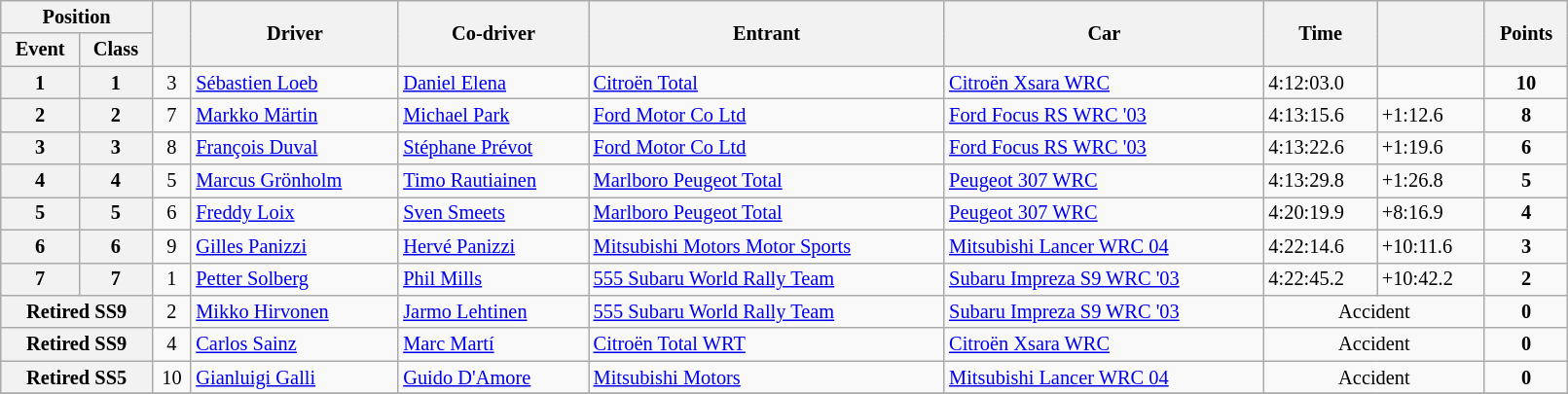<table class="wikitable" width=85% style="font-size: 85%;">
<tr>
<th colspan="2">Position</th>
<th rowspan="2"></th>
<th rowspan="2">Driver</th>
<th rowspan="2">Co-driver</th>
<th rowspan="2">Entrant</th>
<th rowspan="2">Car</th>
<th rowspan="2">Time</th>
<th rowspan="2"></th>
<th rowspan="2">Points</th>
</tr>
<tr>
<th>Event</th>
<th>Class</th>
</tr>
<tr>
<th>1</th>
<th>1</th>
<td align="center">3</td>
<td> <a href='#'>Sébastien Loeb</a></td>
<td> <a href='#'>Daniel Elena</a></td>
<td> <a href='#'>Citroën Total</a></td>
<td><a href='#'>Citroën Xsara WRC</a></td>
<td>4:12:03.0</td>
<td></td>
<td align="center"><strong>10</strong></td>
</tr>
<tr>
<th>2</th>
<th>2</th>
<td align="center">7</td>
<td> <a href='#'>Markko Märtin</a></td>
<td> <a href='#'>Michael Park</a></td>
<td> <a href='#'>Ford Motor Co Ltd</a></td>
<td><a href='#'>Ford Focus RS WRC '03</a></td>
<td>4:13:15.6</td>
<td>+1:12.6</td>
<td align="center"><strong>8</strong></td>
</tr>
<tr>
<th>3</th>
<th>3</th>
<td align="center">8</td>
<td> <a href='#'>François Duval</a></td>
<td> <a href='#'>Stéphane Prévot</a></td>
<td> <a href='#'>Ford Motor Co Ltd</a></td>
<td><a href='#'>Ford Focus RS WRC '03</a></td>
<td>4:13:22.6</td>
<td>+1:19.6</td>
<td align="center"><strong>6</strong></td>
</tr>
<tr>
<th>4</th>
<th>4</th>
<td align="center">5</td>
<td> <a href='#'>Marcus Grönholm</a></td>
<td> <a href='#'>Timo Rautiainen</a></td>
<td> <a href='#'>Marlboro Peugeot Total</a></td>
<td><a href='#'>Peugeot 307 WRC</a></td>
<td>4:13:29.8</td>
<td>+1:26.8</td>
<td align="center"><strong>5</strong></td>
</tr>
<tr>
<th>5</th>
<th>5</th>
<td align="center">6</td>
<td> <a href='#'>Freddy Loix</a></td>
<td> <a href='#'>Sven Smeets</a></td>
<td> <a href='#'>Marlboro Peugeot Total</a></td>
<td><a href='#'>Peugeot 307 WRC</a></td>
<td>4:20:19.9</td>
<td>+8:16.9</td>
<td align="center"><strong>4</strong></td>
</tr>
<tr>
<th>6</th>
<th>6</th>
<td align="center">9</td>
<td> <a href='#'>Gilles Panizzi</a></td>
<td> <a href='#'>Hervé Panizzi</a></td>
<td> <a href='#'>Mitsubishi Motors Motor Sports</a></td>
<td><a href='#'>Mitsubishi Lancer WRC 04</a></td>
<td>4:22:14.6</td>
<td>+10:11.6</td>
<td align="center"><strong>3</strong></td>
</tr>
<tr>
<th>7</th>
<th>7</th>
<td align="center">1</td>
<td> <a href='#'>Petter Solberg</a></td>
<td> <a href='#'>Phil Mills</a></td>
<td> <a href='#'>555 Subaru World Rally Team</a></td>
<td><a href='#'>Subaru Impreza S9 WRC '03</a></td>
<td>4:22:45.2</td>
<td>+10:42.2</td>
<td align="center"><strong>2</strong></td>
</tr>
<tr>
<th colspan="2">Retired SS9</th>
<td align="center">2</td>
<td> <a href='#'>Mikko Hirvonen</a></td>
<td> <a href='#'>Jarmo Lehtinen</a></td>
<td> <a href='#'>555 Subaru World Rally Team</a></td>
<td><a href='#'>Subaru Impreza S9 WRC '03</a></td>
<td align="center" colspan="2">Accident</td>
<td align="center"><strong>0</strong></td>
</tr>
<tr>
<th colspan="2">Retired SS9</th>
<td align="center">4</td>
<td> <a href='#'>Carlos Sainz</a></td>
<td> <a href='#'>Marc Martí</a></td>
<td> <a href='#'>Citroën Total WRT</a></td>
<td><a href='#'>Citroën Xsara WRC</a></td>
<td align="center" colspan="2">Accident</td>
<td align="center"><strong>0</strong></td>
</tr>
<tr>
<th colspan="2">Retired SS5</th>
<td align="center">10</td>
<td> <a href='#'>Gianluigi Galli</a></td>
<td> <a href='#'>Guido D'Amore</a></td>
<td> <a href='#'>Mitsubishi Motors</a></td>
<td><a href='#'>Mitsubishi Lancer WRC 04</a></td>
<td align="center" colspan="2">Accident</td>
<td align="center"><strong>0</strong></td>
</tr>
<tr>
</tr>
</table>
